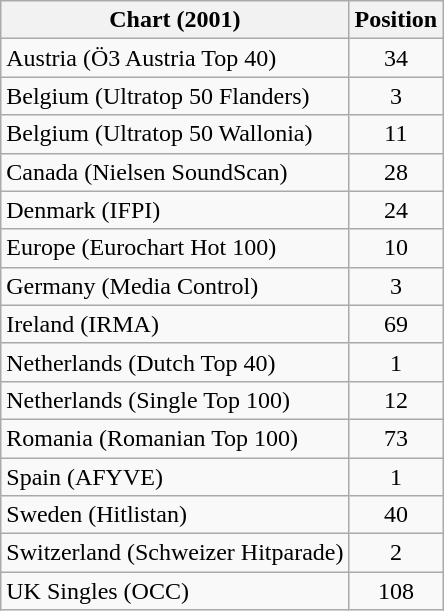<table class="wikitable sortable">
<tr>
<th>Chart (2001)</th>
<th>Position</th>
</tr>
<tr>
<td>Austria (Ö3 Austria Top 40)</td>
<td align="center">34</td>
</tr>
<tr>
<td>Belgium (Ultratop 50 Flanders)</td>
<td align="center">3</td>
</tr>
<tr>
<td>Belgium (Ultratop 50 Wallonia)</td>
<td align="center">11</td>
</tr>
<tr>
<td>Canada (Nielsen SoundScan)</td>
<td align="center">28</td>
</tr>
<tr>
<td>Denmark (IFPI)</td>
<td align="center">24</td>
</tr>
<tr>
<td>Europe (Eurochart Hot 100)</td>
<td align="center">10</td>
</tr>
<tr>
<td>Germany (Media Control)</td>
<td align="center">3</td>
</tr>
<tr>
<td>Ireland (IRMA)</td>
<td align="center">69</td>
</tr>
<tr>
<td>Netherlands (Dutch Top 40)</td>
<td align="center">1</td>
</tr>
<tr>
<td>Netherlands (Single Top 100)</td>
<td align="center">12</td>
</tr>
<tr>
<td>Romania (Romanian Top 100)</td>
<td align="center">73</td>
</tr>
<tr>
<td>Spain (AFYVE)</td>
<td align="center">1</td>
</tr>
<tr>
<td>Sweden (Hitlistan)</td>
<td align="center">40</td>
</tr>
<tr>
<td>Switzerland (Schweizer Hitparade)</td>
<td align="center">2</td>
</tr>
<tr>
<td>UK Singles (OCC)</td>
<td align="center">108</td>
</tr>
</table>
